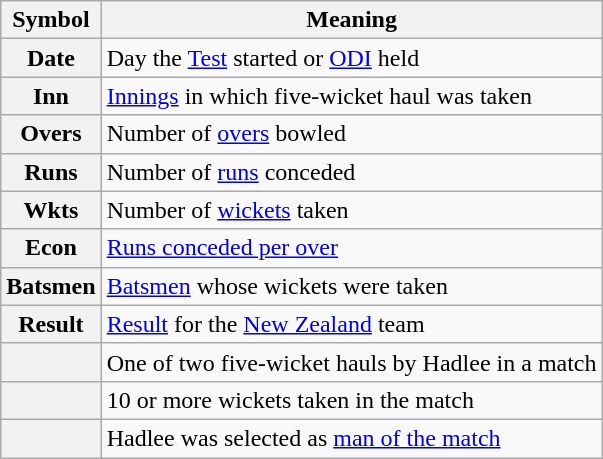<table class="wikitable">
<tr>
<th>Symbol</th>
<th>Meaning</th>
</tr>
<tr>
<th>Date</th>
<td>Day the <a href='#'>Test</a> started or <a href='#'>ODI</a> held</td>
</tr>
<tr>
<th>Inn</th>
<td><a href='#'>Innings</a> in which five-wicket haul was taken</td>
</tr>
<tr>
<th>Overs</th>
<td>Number of <a href='#'>overs</a> bowled</td>
</tr>
<tr>
<th>Runs</th>
<td>Number of <a href='#'>runs</a> conceded</td>
</tr>
<tr>
<th>Wkts</th>
<td>Number of <a href='#'>wickets</a> taken</td>
</tr>
<tr>
<th>Econ</th>
<td><a href='#'>Runs conceded per over</a></td>
</tr>
<tr>
<th>Batsmen</th>
<td><a href='#'>Batsmen</a> whose wickets were taken</td>
</tr>
<tr>
<th>Result</th>
<td><a href='#'>Result</a> for the <a href='#'>New Zealand</a> team</td>
</tr>
<tr>
<th></th>
<td>One of two five-wicket hauls by Hadlee  in a match</td>
</tr>
<tr>
<th></th>
<td>10 or more wickets taken in the match</td>
</tr>
<tr>
<th></th>
<td>Hadlee was selected as <a href='#'>man of the match</a></td>
</tr>
</table>
